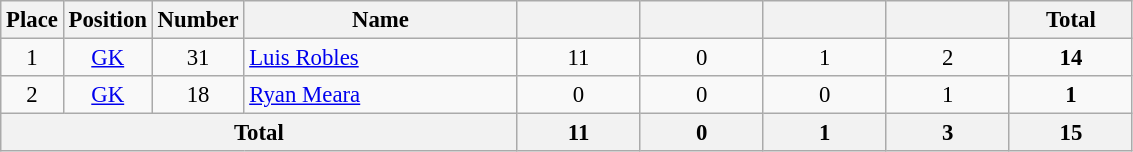<table class="wikitable" style="font-size: 95%; text-align: center;">
<tr>
<th width=30>Place</th>
<th width=30>Position</th>
<th width=30>Number</th>
<th width=175>Name</th>
<th width=75></th>
<th width=75></th>
<th width=75></th>
<th width=75></th>
<th width=75><strong>Total</strong></th>
</tr>
<tr>
<td>1</td>
<td><a href='#'>GK</a></td>
<td>31</td>
<td align="left"> <a href='#'>Luis Robles</a></td>
<td>11</td>
<td>0</td>
<td>1</td>
<td>2</td>
<td><strong>14</strong></td>
</tr>
<tr>
<td>2</td>
<td><a href='#'>GK</a></td>
<td>18</td>
<td align="left"> <a href='#'>Ryan Meara</a></td>
<td>0</td>
<td>0</td>
<td>0</td>
<td>1</td>
<td><strong>1</strong></td>
</tr>
<tr>
<th colspan="4">Total</th>
<th>11</th>
<th>0</th>
<th>1</th>
<th>3</th>
<th>15</th>
</tr>
</table>
